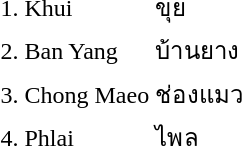<table>
<tr>
<td>1.</td>
<td>Khui</td>
<td>ขุย</td>
<td></td>
</tr>
<tr>
<td>2.</td>
<td>Ban Yang</td>
<td>บ้านยาง</td>
<td></td>
</tr>
<tr>
<td>3.</td>
<td>Chong Maeo</td>
<td>ช่องแมว</td>
<td></td>
</tr>
<tr>
<td>4.</td>
<td>Phlai</td>
<td>ไพล</td>
<td></td>
</tr>
</table>
